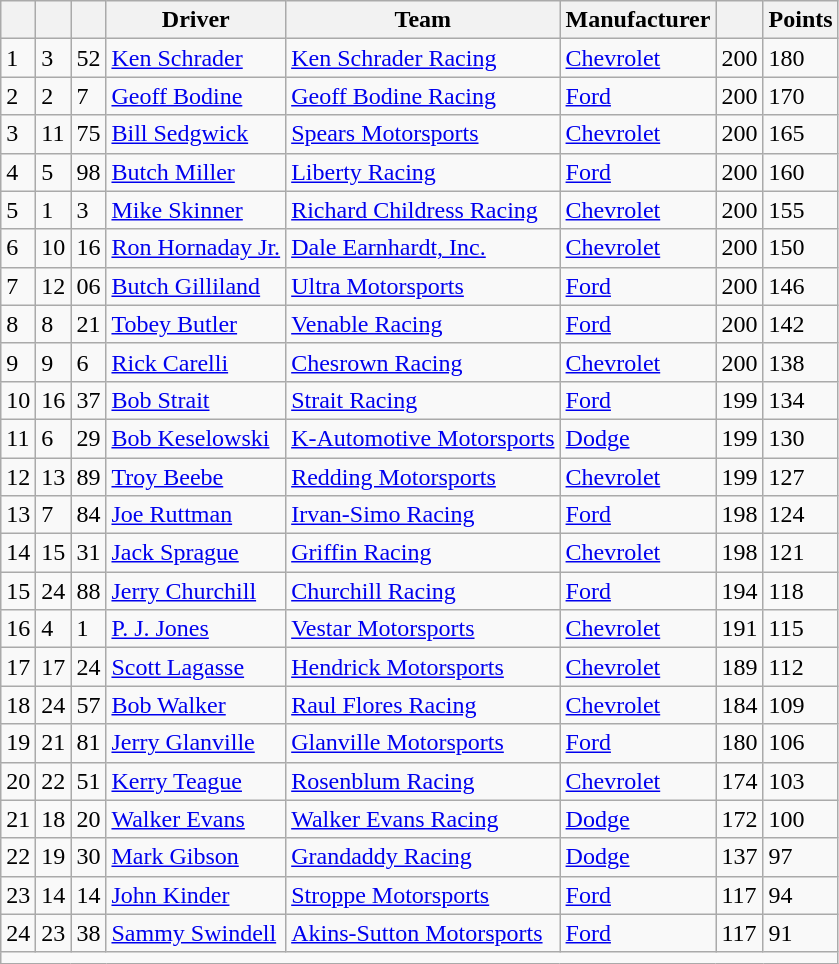<table class="wikitable" border="1">
<tr>
<th scope="col"></th>
<th scope="col"></th>
<th scope="col"></th>
<th scope="col">Driver</th>
<th scope="col">Team</th>
<th scope="col">Manufacturer</th>
<th scope="col"></th>
<th scope="col">Points</th>
</tr>
<tr>
<td scope="row">1</td>
<td>3</td>
<td>52</td>
<td><a href='#'>Ken Schrader</a></td>
<td><a href='#'>Ken Schrader Racing</a></td>
<td><a href='#'>Chevrolet</a></td>
<td>200</td>
<td>180</td>
</tr>
<tr>
<td scope="row">2</td>
<td>2</td>
<td>7</td>
<td><a href='#'>Geoff Bodine</a></td>
<td><a href='#'>Geoff Bodine Racing</a></td>
<td><a href='#'>Ford</a></td>
<td>200</td>
<td>170</td>
</tr>
<tr>
<td scope="row">3</td>
<td>11</td>
<td>75</td>
<td><a href='#'>Bill Sedgwick</a></td>
<td><a href='#'>Spears Motorsports</a></td>
<td><a href='#'>Chevrolet</a></td>
<td>200</td>
<td>165</td>
</tr>
<tr>
<td scope="row">4</td>
<td>5</td>
<td>98</td>
<td><a href='#'>Butch Miller</a></td>
<td><a href='#'>Liberty Racing</a></td>
<td><a href='#'>Ford</a></td>
<td>200</td>
<td>160</td>
</tr>
<tr>
<td scope="row">5</td>
<td>1</td>
<td>3</td>
<td><a href='#'>Mike Skinner</a></td>
<td><a href='#'>Richard Childress Racing</a></td>
<td><a href='#'>Chevrolet</a></td>
<td>200</td>
<td>155</td>
</tr>
<tr>
<td scope="row">6</td>
<td>10</td>
<td>16</td>
<td><a href='#'>Ron Hornaday Jr.</a></td>
<td><a href='#'>Dale Earnhardt, Inc.</a></td>
<td><a href='#'>Chevrolet</a></td>
<td>200</td>
<td>150</td>
</tr>
<tr>
<td scope="row">7</td>
<td>12</td>
<td>06</td>
<td><a href='#'>Butch Gilliland</a></td>
<td><a href='#'>Ultra Motorsports</a></td>
<td><a href='#'>Ford</a></td>
<td>200</td>
<td>146</td>
</tr>
<tr>
<td scope="row">8</td>
<td>8</td>
<td>21</td>
<td><a href='#'>Tobey Butler</a></td>
<td><a href='#'>Venable Racing</a></td>
<td><a href='#'>Ford</a></td>
<td>200</td>
<td>142</td>
</tr>
<tr>
<td scope="row">9</td>
<td>9</td>
<td>6</td>
<td><a href='#'>Rick Carelli</a></td>
<td><a href='#'>Chesrown Racing</a></td>
<td><a href='#'>Chevrolet</a></td>
<td>200</td>
<td>138</td>
</tr>
<tr>
<td scope="row">10</td>
<td>16</td>
<td>37</td>
<td><a href='#'>Bob Strait</a></td>
<td><a href='#'>Strait Racing</a></td>
<td><a href='#'>Ford</a></td>
<td>199</td>
<td>134</td>
</tr>
<tr>
<td scope="row">11</td>
<td>6</td>
<td>29</td>
<td><a href='#'>Bob Keselowski</a></td>
<td><a href='#'>K-Automotive Motorsports</a></td>
<td><a href='#'>Dodge</a></td>
<td>199</td>
<td>130</td>
</tr>
<tr>
<td scope="row">12</td>
<td>13</td>
<td>89</td>
<td><a href='#'>Troy Beebe</a></td>
<td><a href='#'>Redding Motorsports</a></td>
<td><a href='#'>Chevrolet</a></td>
<td>199</td>
<td>127</td>
</tr>
<tr>
<td scope="row">13</td>
<td>7</td>
<td>84</td>
<td><a href='#'>Joe Ruttman</a></td>
<td><a href='#'>Irvan-Simo Racing</a></td>
<td><a href='#'>Ford</a></td>
<td>198</td>
<td>124</td>
</tr>
<tr>
<td scope="row">14</td>
<td>15</td>
<td>31</td>
<td><a href='#'>Jack Sprague</a></td>
<td><a href='#'>Griffin Racing</a></td>
<td><a href='#'>Chevrolet</a></td>
<td>198</td>
<td>121</td>
</tr>
<tr>
<td scope="row">15</td>
<td>24</td>
<td>88</td>
<td><a href='#'>Jerry Churchill</a></td>
<td><a href='#'>Churchill Racing</a></td>
<td><a href='#'>Ford</a></td>
<td>194</td>
<td>118</td>
</tr>
<tr>
<td scope="row">16</td>
<td>4</td>
<td>1</td>
<td><a href='#'>P. J. Jones</a></td>
<td><a href='#'>Vestar Motorsports</a></td>
<td><a href='#'>Chevrolet</a></td>
<td>191</td>
<td>115</td>
</tr>
<tr>
<td scope="row">17</td>
<td>17</td>
<td>24</td>
<td><a href='#'>Scott Lagasse</a></td>
<td><a href='#'>Hendrick Motorsports</a></td>
<td><a href='#'>Chevrolet</a></td>
<td>189</td>
<td>112</td>
</tr>
<tr>
<td scope="row">18</td>
<td>24</td>
<td>57</td>
<td><a href='#'>Bob Walker</a></td>
<td><a href='#'>Raul Flores Racing</a></td>
<td><a href='#'>Chevrolet</a></td>
<td>184</td>
<td>109</td>
</tr>
<tr>
<td scope="row">19</td>
<td>21</td>
<td>81</td>
<td><a href='#'>Jerry Glanville</a></td>
<td><a href='#'>Glanville Motorsports</a></td>
<td><a href='#'>Ford</a></td>
<td>180</td>
<td>106</td>
</tr>
<tr>
<td scope="row">20</td>
<td>22</td>
<td>51</td>
<td><a href='#'>Kerry Teague</a></td>
<td><a href='#'>Rosenblum Racing</a></td>
<td><a href='#'>Chevrolet</a></td>
<td>174</td>
<td>103</td>
</tr>
<tr>
<td scope="row">21</td>
<td>18</td>
<td>20</td>
<td><a href='#'>Walker Evans</a></td>
<td><a href='#'>Walker Evans Racing</a></td>
<td><a href='#'>Dodge</a></td>
<td>172</td>
<td>100</td>
</tr>
<tr>
<td scope="row">22</td>
<td>19</td>
<td>30</td>
<td><a href='#'>Mark Gibson</a></td>
<td><a href='#'>Grandaddy Racing</a></td>
<td><a href='#'>Dodge</a></td>
<td>137</td>
<td>97</td>
</tr>
<tr>
<td scope="row">23</td>
<td>14</td>
<td>14</td>
<td><a href='#'>John Kinder</a></td>
<td><a href='#'>Stroppe Motorsports</a></td>
<td><a href='#'>Ford</a></td>
<td>117</td>
<td>94</td>
</tr>
<tr>
<td scope="row">24</td>
<td>23</td>
<td>38</td>
<td><a href='#'>Sammy Swindell</a></td>
<td><a href='#'>Akins-Sutton Motorsports</a></td>
<td><a href='#'>Ford</a></td>
<td>117</td>
<td>91</td>
</tr>
<tr class="sortbottom">
<td colspan="9"></td>
</tr>
</table>
